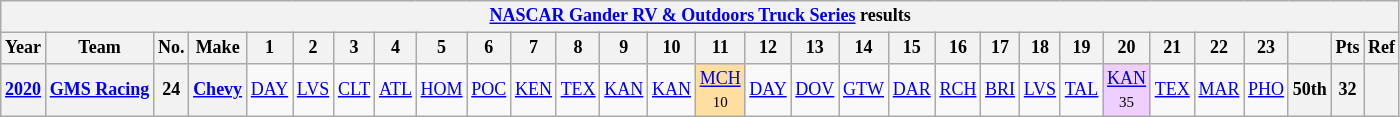<table class="wikitable" style="text-align:center; font-size:75%">
<tr>
<th colspan=45><a href='#'>NASCAR Gander RV & Outdoors Truck Series</a> results</th>
</tr>
<tr>
<th>Year</th>
<th>Team</th>
<th>No.</th>
<th>Make</th>
<th>1</th>
<th>2</th>
<th>3</th>
<th>4</th>
<th>5</th>
<th>6</th>
<th>7</th>
<th>8</th>
<th>9</th>
<th>10</th>
<th>11</th>
<th>12</th>
<th>13</th>
<th>14</th>
<th>15</th>
<th>16</th>
<th>17</th>
<th>18</th>
<th>19</th>
<th>20</th>
<th>21</th>
<th>22</th>
<th>23</th>
<th></th>
<th>Pts</th>
<th>Ref</th>
</tr>
<tr>
<th><a href='#'>2020</a></th>
<th><a href='#'>GMS Racing</a></th>
<th>24</th>
<th><a href='#'>Chevy</a></th>
<td><a href='#'>DAY</a></td>
<td><a href='#'>LVS</a></td>
<td><a href='#'>CLT</a></td>
<td><a href='#'>ATL</a></td>
<td><a href='#'>HOM</a></td>
<td><a href='#'>POC</a></td>
<td><a href='#'>KEN</a></td>
<td><a href='#'>TEX</a></td>
<td><a href='#'>KAN</a></td>
<td><a href='#'>KAN</a></td>
<td style="background:#FFDF9F;"><a href='#'>MCH</a><br><small>10</small></td>
<td><a href='#'>DAY</a></td>
<td><a href='#'>DOV</a></td>
<td><a href='#'>GTW</a></td>
<td><a href='#'>DAR</a></td>
<td><a href='#'>RCH</a></td>
<td><a href='#'>BRI</a></td>
<td><a href='#'>LVS</a></td>
<td><a href='#'>TAL</a></td>
<td style="background:#EFCFFF;"><a href='#'>KAN</a><br><small>35</small></td>
<td><a href='#'>TEX</a></td>
<td><a href='#'>MAR</a></td>
<td><a href='#'>PHO</a></td>
<th>50th</th>
<th>32</th>
<th></th>
</tr>
</table>
